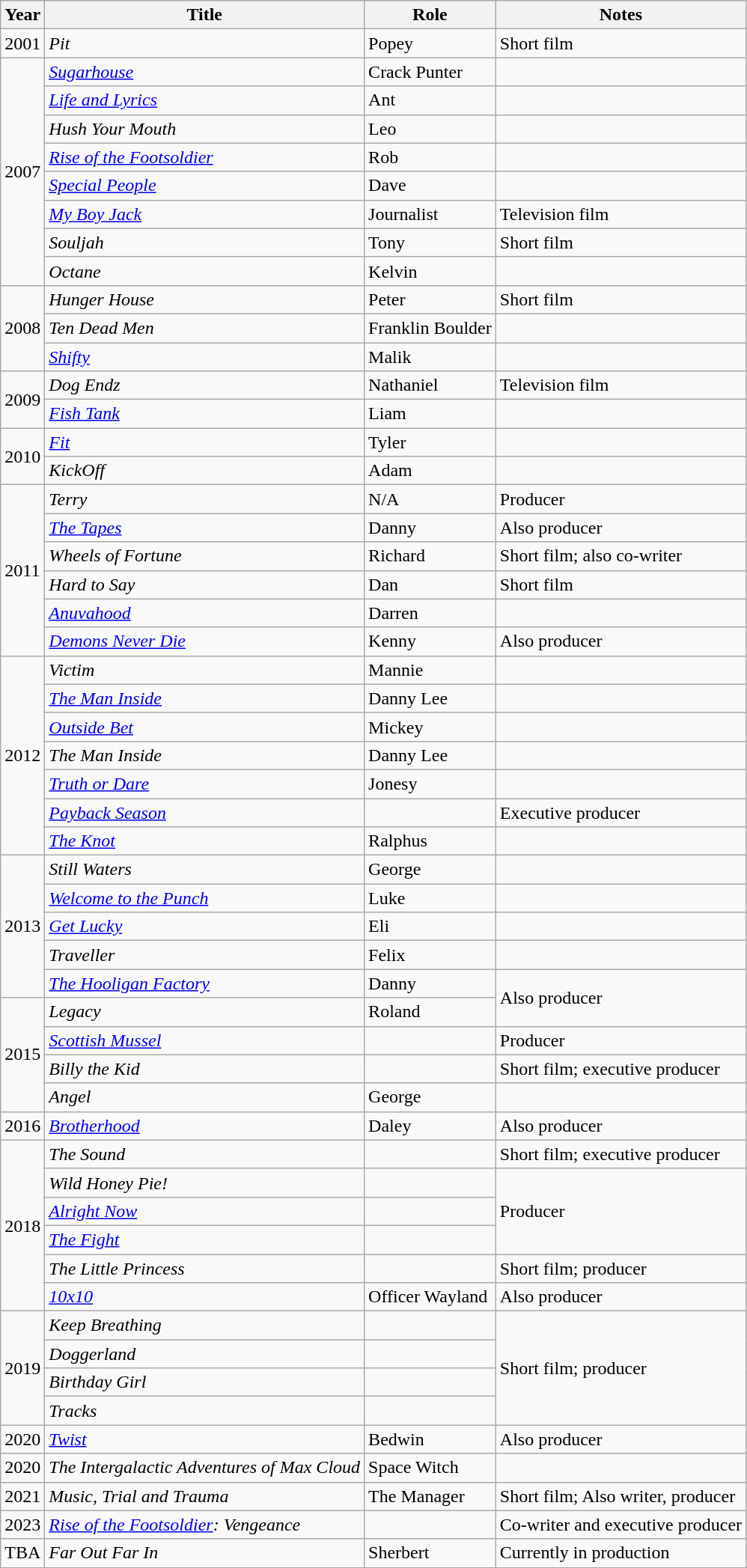<table class="wikitable sortable">
<tr>
<th>Year</th>
<th>Title</th>
<th>Role</th>
<th>Notes</th>
</tr>
<tr>
<td>2001</td>
<td><em>Pit</em></td>
<td>Popey</td>
<td>Short film</td>
</tr>
<tr>
<td rowspan="8">2007</td>
<td><em><a href='#'>Sugarhouse</a></em></td>
<td>Crack Punter</td>
<td></td>
</tr>
<tr>
<td><em><a href='#'>Life and Lyrics</a></em></td>
<td>Ant</td>
<td></td>
</tr>
<tr>
<td><em>Hush Your Mouth</em></td>
<td>Leo</td>
<td></td>
</tr>
<tr>
<td><em><a href='#'>Rise of the Footsoldier</a></em></td>
<td>Rob</td>
<td></td>
</tr>
<tr>
<td><em><a href='#'>Special People</a></em></td>
<td>Dave</td>
<td></td>
</tr>
<tr>
<td><em><a href='#'>My Boy Jack</a></em></td>
<td>Journalist</td>
<td>Television film</td>
</tr>
<tr>
<td><em>Souljah</em></td>
<td>Tony</td>
<td>Short film</td>
</tr>
<tr>
<td><em>Octane</em></td>
<td>Kelvin</td>
<td></td>
</tr>
<tr>
<td rowspan="3">2008</td>
<td><em>Hunger House</em></td>
<td>Peter</td>
<td>Short film</td>
</tr>
<tr>
<td><em>Ten Dead Men</em></td>
<td>Franklin Boulder</td>
<td></td>
</tr>
<tr>
<td><em><a href='#'>Shifty</a></em></td>
<td>Malik</td>
<td></td>
</tr>
<tr>
<td rowspan="2">2009</td>
<td><em>Dog Endz</em></td>
<td>Nathaniel</td>
<td>Television film</td>
</tr>
<tr>
<td><em><a href='#'>Fish Tank</a></em></td>
<td>Liam</td>
<td></td>
</tr>
<tr>
<td rowspan="2">2010</td>
<td><em><a href='#'>Fit</a></em></td>
<td>Tyler</td>
<td></td>
</tr>
<tr>
<td><em>KickOff</em></td>
<td>Adam</td>
<td></td>
</tr>
<tr>
<td rowspan="6">2011</td>
<td><em>Terry</em></td>
<td>N/A</td>
<td>Producer</td>
</tr>
<tr>
<td><em><a href='#'>The Tapes</a></em></td>
<td>Danny</td>
<td>Also producer</td>
</tr>
<tr>
<td><em>Wheels of Fortune</em></td>
<td>Richard</td>
<td>Short film; also co-writer</td>
</tr>
<tr>
<td><em>Hard to Say</em></td>
<td>Dan</td>
<td>Short film</td>
</tr>
<tr>
<td><em><a href='#'>Anuvahood</a></em></td>
<td>Darren</td>
<td></td>
</tr>
<tr>
<td><em><a href='#'>Demons Never Die</a></em></td>
<td>Kenny</td>
<td>Also producer</td>
</tr>
<tr>
<td rowspan="7">2012</td>
<td><em>Victim</em></td>
<td>Mannie</td>
<td></td>
</tr>
<tr>
<td><em><a href='#'>The Man Inside</a></em></td>
<td>Danny Lee</td>
<td></td>
</tr>
<tr>
<td><em><a href='#'>Outside Bet</a></em></td>
<td>Mickey</td>
<td></td>
</tr>
<tr>
<td><em>The Man Inside</em></td>
<td>Danny Lee</td>
<td></td>
</tr>
<tr>
<td><em><a href='#'>Truth or Dare</a></em></td>
<td>Jonesy</td>
<td></td>
</tr>
<tr>
<td><em><a href='#'>Payback Season</a></em></td>
<td></td>
<td>Executive producer</td>
</tr>
<tr>
<td><em><a href='#'>The Knot</a></em></td>
<td>Ralphus</td>
<td></td>
</tr>
<tr>
<td rowspan="5">2013</td>
<td><em>Still Waters</em></td>
<td>George</td>
<td></td>
</tr>
<tr>
<td><em><a href='#'>Welcome to the Punch</a></em></td>
<td>Luke</td>
<td></td>
</tr>
<tr>
<td><em><a href='#'>Get Lucky</a></em></td>
<td>Eli</td>
<td></td>
</tr>
<tr>
<td><em>Traveller</em></td>
<td>Felix</td>
<td></td>
</tr>
<tr>
<td><em><a href='#'>The Hooligan Factory</a></em></td>
<td>Danny</td>
<td rowspan="2">Also producer</td>
</tr>
<tr>
<td rowspan="4">2015</td>
<td><em>Legacy</em></td>
<td>Roland</td>
</tr>
<tr>
<td><em><a href='#'>Scottish Mussel</a></em></td>
<td></td>
<td>Producer</td>
</tr>
<tr>
<td><em>Billy the Kid</em></td>
<td></td>
<td>Short film; executive producer</td>
</tr>
<tr>
<td><em>Angel</em></td>
<td>George</td>
<td></td>
</tr>
<tr>
<td>2016</td>
<td><em><a href='#'>Brotherhood</a></em></td>
<td>Daley</td>
<td>Also producer</td>
</tr>
<tr>
<td rowspan="6">2018</td>
<td><em>The Sound</em></td>
<td></td>
<td>Short film; executive producer</td>
</tr>
<tr>
<td><em>Wild Honey Pie!</em></td>
<td></td>
<td rowspan="3">Producer</td>
</tr>
<tr>
<td><em><a href='#'>Alright Now</a></em></td>
<td></td>
</tr>
<tr>
<td><em><a href='#'>The Fight</a></em></td>
<td></td>
</tr>
<tr>
<td><em>The Little Princess</em></td>
<td></td>
<td>Short film; producer</td>
</tr>
<tr>
<td><em><a href='#'>10x10</a></em></td>
<td>Officer Wayland</td>
<td>Also producer</td>
</tr>
<tr>
<td rowspan="4">2019</td>
<td><em>Keep Breathing</em></td>
<td></td>
<td rowspan="4">Short film; producer</td>
</tr>
<tr>
<td><em>Doggerland</em></td>
<td></td>
</tr>
<tr>
<td><em>Birthday Girl</em></td>
<td></td>
</tr>
<tr>
<td><em>Tracks</em></td>
<td></td>
</tr>
<tr>
<td>2020</td>
<td><em><a href='#'>Twist</a></em></td>
<td>Bedwin</td>
<td>Also producer</td>
</tr>
<tr>
<td>2020</td>
<td><em>The Intergalactic Adventures of Max Cloud</em></td>
<td>Space Witch</td>
<td></td>
</tr>
<tr>
<td>2021</td>
<td><em>Music, Trial and Trauma</em></td>
<td>The Manager</td>
<td>Short film; Also writer, producer</td>
</tr>
<tr>
<td>2023</td>
<td><em><a href='#'>Rise of the Footsoldier</a>: Vengeance</em></td>
<td></td>
<td>Co-writer and executive producer</td>
</tr>
<tr>
<td>TBA</td>
<td><em>Far Out Far In</em></td>
<td>Sherbert</td>
<td>Currently in production</td>
</tr>
<tr>
</tr>
</table>
